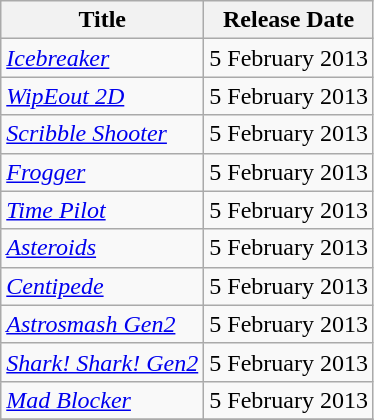<table class="wikitable sortable">
<tr>
<th>Title</th>
<th>Release Date</th>
</tr>
<tr>
<td><em><a href='#'>Icebreaker</a></em></td>
<td>5 February 2013</td>
</tr>
<tr>
<td><em><a href='#'>WipEout 2D</a></em></td>
<td>5 February 2013</td>
</tr>
<tr>
<td><em><a href='#'>Scribble Shooter</a></em></td>
<td>5 February 2013</td>
</tr>
<tr>
<td><em><a href='#'>Frogger</a></em></td>
<td>5 February 2013</td>
</tr>
<tr>
<td><em><a href='#'>Time Pilot</a></em></td>
<td>5 February 2013</td>
</tr>
<tr>
<td><em><a href='#'>Asteroids</a></em></td>
<td>5 February 2013</td>
</tr>
<tr>
<td><em><a href='#'>Centipede</a></em></td>
<td>5 February 2013</td>
</tr>
<tr>
<td><em><a href='#'>Astrosmash Gen2</a></em></td>
<td>5 February 2013</td>
</tr>
<tr>
<td><em><a href='#'>Shark! Shark! Gen2</a></em></td>
<td>5 February 2013</td>
</tr>
<tr>
<td><em><a href='#'>Mad Blocker</a></em></td>
<td>5 February 2013</td>
</tr>
<tr>
</tr>
</table>
